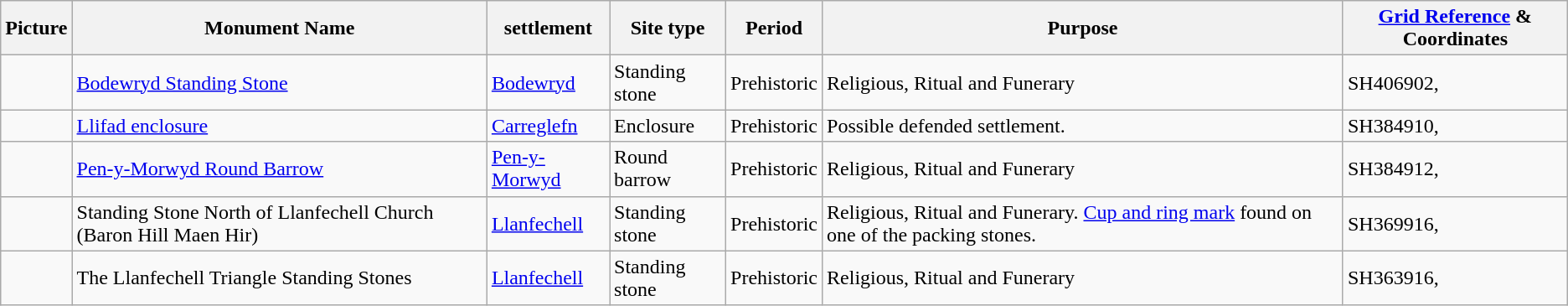<table class="wikitable">
<tr>
<th scope="col">Picture</th>
<th scope="col">Monument Name</th>
<th scope="col">settlement</th>
<th scope="col">Site type</th>
<th scope="col">Period</th>
<th scope="col">Purpose</th>
<th scope="col"><a href='#'>Grid Reference</a> & Coordinates</th>
</tr>
<tr>
<td></td>
<td><a href='#'>Bodewryd Standing Stone</a></td>
<td><a href='#'>Bodewryd</a></td>
<td>Standing stone</td>
<td>Prehistoric</td>
<td>Religious, Ritual and Funerary</td>
<td>SH406902, </td>
</tr>
<tr>
<td></td>
<td><a href='#'>Llifad enclosure</a></td>
<td><a href='#'>Carreglefn</a></td>
<td>Enclosure</td>
<td>Prehistoric</td>
<td>Possible defended settlement.</td>
<td>SH384910, </td>
</tr>
<tr>
<td></td>
<td><a href='#'>Pen-y-Morwyd Round Barrow</a></td>
<td><a href='#'>Pen-y-Morwyd</a></td>
<td>Round barrow</td>
<td>Prehistoric</td>
<td>Religious, Ritual and Funerary</td>
<td>SH384912, </td>
</tr>
<tr>
<td></td>
<td>Standing Stone North of Llanfechell Church (Baron Hill Maen Hir)</td>
<td><a href='#'>Llanfechell</a></td>
<td>Standing stone</td>
<td>Prehistoric</td>
<td>Religious, Ritual and Funerary. <a href='#'>Cup and ring mark</a> found on one of the packing stones.</td>
<td>SH369916, </td>
</tr>
<tr>
<td></td>
<td>The Llanfechell Triangle Standing Stones</td>
<td><a href='#'>Llanfechell</a></td>
<td>Standing stone</td>
<td>Prehistoric</td>
<td>Religious, Ritual and Funerary</td>
<td>SH363916, </td>
</tr>
</table>
